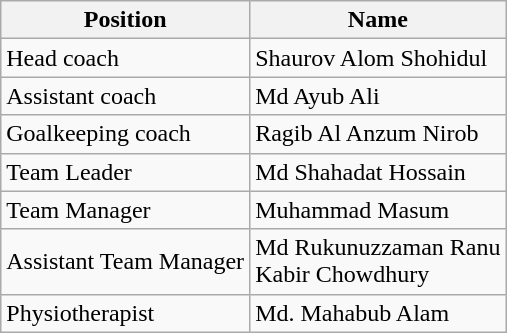<table class="wikitable" style="text-align:left;margin-left:1em;float:center">
<tr>
<th>Position</th>
<th>Name</th>
</tr>
<tr>
<td>Head coach</td>
<td> Shaurov Alom Shohidul</td>
</tr>
<tr>
<td>Assistant coach</td>
<td> Md Ayub Ali</td>
</tr>
<tr>
<td>Goalkeeping coach</td>
<td> Ragib Al Anzum Nirob</td>
</tr>
<tr>
<td>Team Leader</td>
<td> Md Shahadat Hossain</td>
</tr>
<tr>
<td>Team Manager</td>
<td> Muhammad Masum</td>
</tr>
<tr>
<td>Assistant Team Manager</td>
<td> Md Rukunuzzaman Ranu <br>  Kabir Chowdhury</td>
</tr>
<tr>
<td>Physiotherapist</td>
<td> Md. Mahabub Alam</td>
</tr>
</table>
